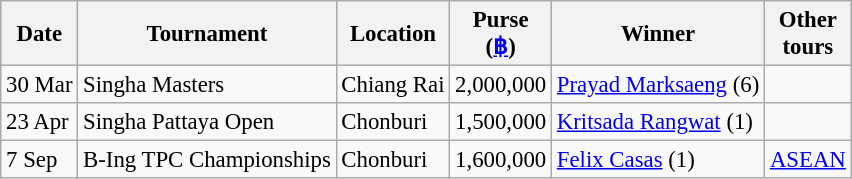<table class="wikitable" style="font-size:95%">
<tr>
<th>Date</th>
<th>Tournament</th>
<th>Location</th>
<th>Purse<br>(<a href='#'>฿</a>)</th>
<th>Winner</th>
<th>Other<br>tours</th>
</tr>
<tr>
<td>30 Mar</td>
<td>Singha Masters</td>
<td>Chiang Rai</td>
<td align=right>2,000,000</td>
<td> <a href='#'>Prayad Marksaeng</a> (6)</td>
<td></td>
</tr>
<tr>
<td>23 Apr</td>
<td>Singha Pattaya Open</td>
<td>Chonburi</td>
<td align=right>1,500,000</td>
<td> <a href='#'>Kritsada Rangwat</a> (1)</td>
<td></td>
</tr>
<tr>
<td>7 Sep</td>
<td>B-Ing TPC Championships</td>
<td>Chonburi</td>
<td align=right>1,600,000</td>
<td> <a href='#'>Felix Casas</a> (1)</td>
<td><a href='#'>ASEAN</a></td>
</tr>
</table>
